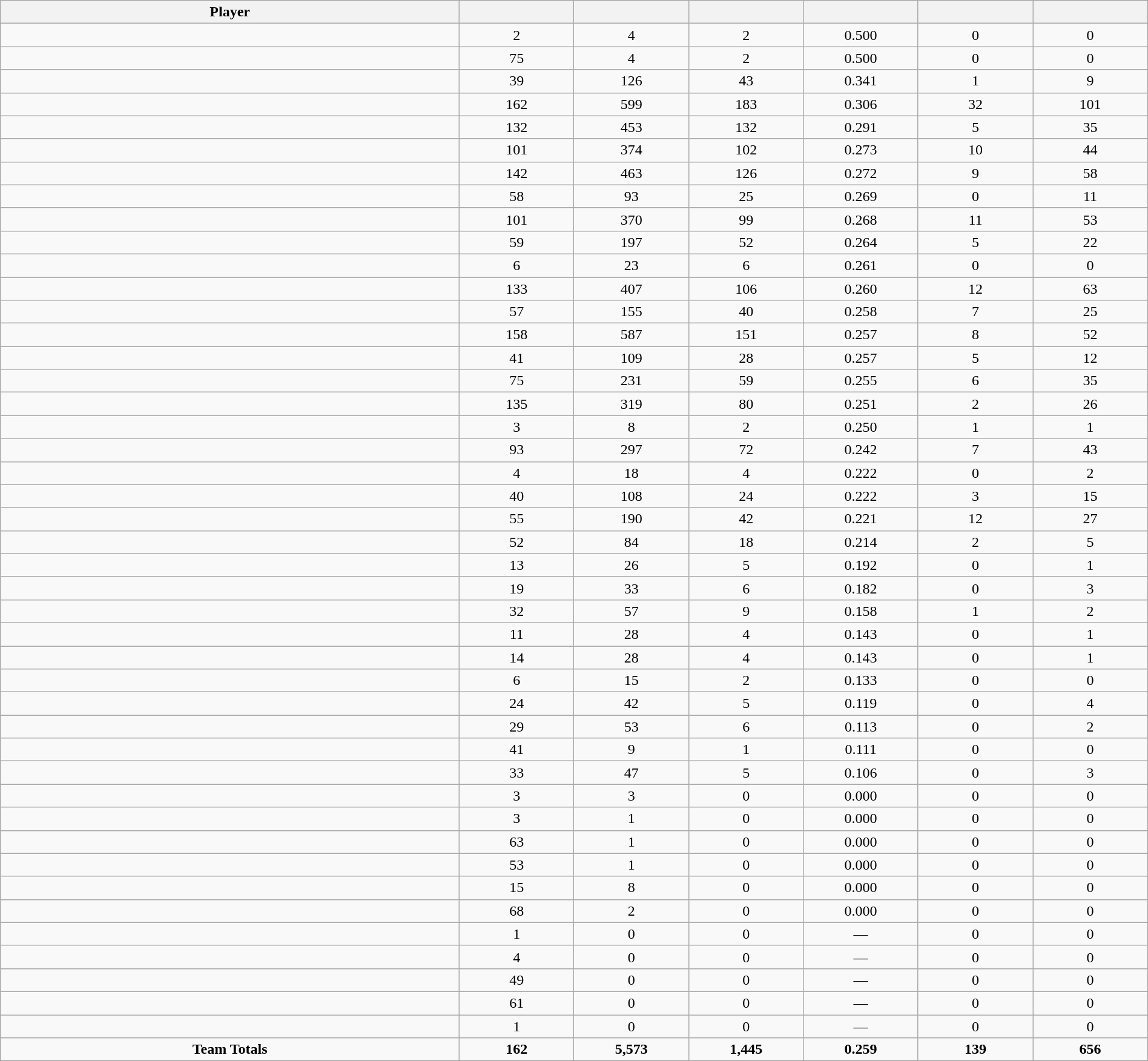<table class="wikitable sortable" style="text-align:center;" width="100%">
<tr>
<th width="40%">Player</th>
<th width="10%"></th>
<th width="10%"></th>
<th width="10%"></th>
<th width="10%"></th>
<th width="10%"></th>
<th width="10%"></th>
</tr>
<tr>
<td></td>
<td>2</td>
<td>4</td>
<td>2</td>
<td>0.500</td>
<td>0</td>
<td>0</td>
</tr>
<tr>
<td></td>
<td>75</td>
<td>4</td>
<td>2</td>
<td>0.500</td>
<td>0</td>
<td>0</td>
</tr>
<tr>
<td></td>
<td>39</td>
<td>126</td>
<td>43</td>
<td>0.341</td>
<td>1</td>
<td>9</td>
</tr>
<tr>
<td></td>
<td>162</td>
<td>599</td>
<td>183</td>
<td>0.306</td>
<td>32</td>
<td>101</td>
</tr>
<tr>
<td></td>
<td>132</td>
<td>453</td>
<td>132</td>
<td>0.291</td>
<td>5</td>
<td>35</td>
</tr>
<tr>
<td></td>
<td>101</td>
<td>374</td>
<td>102</td>
<td>0.273</td>
<td>10</td>
<td>44</td>
</tr>
<tr>
<td></td>
<td>142</td>
<td>463</td>
<td>126</td>
<td>0.272</td>
<td>9</td>
<td>58</td>
</tr>
<tr>
<td></td>
<td>58</td>
<td>93</td>
<td>25</td>
<td>0.269</td>
<td>0</td>
<td>11</td>
</tr>
<tr>
<td></td>
<td>101</td>
<td>370</td>
<td>99</td>
<td>0.268</td>
<td>11</td>
<td>53</td>
</tr>
<tr>
<td></td>
<td>59</td>
<td>197</td>
<td>52</td>
<td>0.264</td>
<td>5</td>
<td>22</td>
</tr>
<tr>
<td></td>
<td>6</td>
<td>23</td>
<td>6</td>
<td>0.261</td>
<td>0</td>
<td>0</td>
</tr>
<tr>
<td></td>
<td>133</td>
<td>407</td>
<td>106</td>
<td>0.260</td>
<td>12</td>
<td>63</td>
</tr>
<tr>
<td></td>
<td>57</td>
<td>155</td>
<td>40</td>
<td>0.258</td>
<td>7</td>
<td>25</td>
</tr>
<tr>
<td></td>
<td>158</td>
<td>587</td>
<td>151</td>
<td>0.257</td>
<td>8</td>
<td>52</td>
</tr>
<tr>
<td></td>
<td>41</td>
<td>109</td>
<td>28</td>
<td>0.257</td>
<td>5</td>
<td>12</td>
</tr>
<tr>
<td></td>
<td>75</td>
<td>231</td>
<td>59</td>
<td>0.255</td>
<td>6</td>
<td>35</td>
</tr>
<tr>
<td></td>
<td>135</td>
<td>319</td>
<td>80</td>
<td>0.251</td>
<td>2</td>
<td>26</td>
</tr>
<tr>
<td></td>
<td>3</td>
<td>8</td>
<td>2</td>
<td>0.250</td>
<td>1</td>
<td>1</td>
</tr>
<tr>
<td></td>
<td>93</td>
<td>297</td>
<td>72</td>
<td>0.242</td>
<td>7</td>
<td>43</td>
</tr>
<tr>
<td></td>
<td>4</td>
<td>18</td>
<td>4</td>
<td>0.222</td>
<td>0</td>
<td>2</td>
</tr>
<tr>
<td></td>
<td>40</td>
<td>108</td>
<td>24</td>
<td>0.222</td>
<td>3</td>
<td>15</td>
</tr>
<tr>
<td></td>
<td>55</td>
<td>190</td>
<td>42</td>
<td>0.221</td>
<td>12</td>
<td>27</td>
</tr>
<tr>
<td></td>
<td>52</td>
<td>84</td>
<td>18</td>
<td>0.214</td>
<td>2</td>
<td>5</td>
</tr>
<tr>
<td></td>
<td>13</td>
<td>26</td>
<td>5</td>
<td>0.192</td>
<td>0</td>
<td>1</td>
</tr>
<tr>
<td></td>
<td>19</td>
<td>33</td>
<td>6</td>
<td>0.182</td>
<td>0</td>
<td>3</td>
</tr>
<tr>
<td></td>
<td>32</td>
<td>57</td>
<td>9</td>
<td>0.158</td>
<td>1</td>
<td>2</td>
</tr>
<tr>
<td></td>
<td>11</td>
<td>28</td>
<td>4</td>
<td>0.143</td>
<td>0</td>
<td>1</td>
</tr>
<tr>
<td></td>
<td>14</td>
<td>28</td>
<td>4</td>
<td>0.143</td>
<td>0</td>
<td>1</td>
</tr>
<tr>
<td></td>
<td>6</td>
<td>15</td>
<td>2</td>
<td>0.133</td>
<td>0</td>
<td>0</td>
</tr>
<tr>
<td></td>
<td>24</td>
<td>42</td>
<td>5</td>
<td>0.119</td>
<td>0</td>
<td>4</td>
</tr>
<tr>
<td></td>
<td>29</td>
<td>53</td>
<td>6</td>
<td>0.113</td>
<td>0</td>
<td>2</td>
</tr>
<tr>
<td></td>
<td>41</td>
<td>9</td>
<td>1</td>
<td>0.111</td>
<td>0</td>
<td>0</td>
</tr>
<tr>
<td></td>
<td>33</td>
<td>47</td>
<td>5</td>
<td>0.106</td>
<td>0</td>
<td>3</td>
</tr>
<tr>
<td></td>
<td>3</td>
<td>3</td>
<td>0</td>
<td>0.000</td>
<td>0</td>
<td>0</td>
</tr>
<tr>
<td></td>
<td>3</td>
<td>1</td>
<td>0</td>
<td>0.000</td>
<td>0</td>
<td>0</td>
</tr>
<tr>
<td></td>
<td>63</td>
<td>1</td>
<td>0</td>
<td>0.000</td>
<td>0</td>
<td>0</td>
</tr>
<tr>
<td></td>
<td>53</td>
<td>1</td>
<td>0</td>
<td>0.000</td>
<td>0</td>
<td>0</td>
</tr>
<tr>
<td></td>
<td>15</td>
<td>8</td>
<td>0</td>
<td>0.000</td>
<td>0</td>
<td>0</td>
</tr>
<tr>
<td></td>
<td>68</td>
<td>2</td>
<td>0</td>
<td>0.000</td>
<td>0</td>
<td>0</td>
</tr>
<tr>
<td></td>
<td>1</td>
<td>0</td>
<td>0</td>
<td>—</td>
<td>0</td>
<td>0</td>
</tr>
<tr>
<td></td>
<td>4</td>
<td>0</td>
<td>0</td>
<td>—</td>
<td>0</td>
<td>0</td>
</tr>
<tr>
<td></td>
<td>49</td>
<td>0</td>
<td>0</td>
<td>—</td>
<td>0</td>
<td>0</td>
</tr>
<tr>
<td></td>
<td>61</td>
<td>0</td>
<td>0</td>
<td>—</td>
<td>0</td>
<td>0</td>
</tr>
<tr>
<td></td>
<td>1</td>
<td>0</td>
<td>0</td>
<td>—</td>
<td>0</td>
<td>0</td>
</tr>
<tr>
<td><strong>Team Totals</strong></td>
<td><strong>162</strong></td>
<td><strong>5,573</strong></td>
<td><strong>1,445</strong></td>
<td><strong>0.259</strong></td>
<td><strong>139</strong></td>
<td><strong>656</strong></td>
</tr>
</table>
